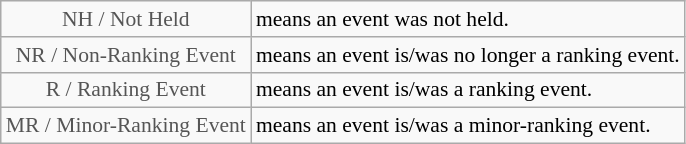<table class="wikitable" style="font-size:90%">
<tr>
<td style="text-align:center; color:#555555;" colspan="4">NH / Not Held</td>
<td>means an event was not held.</td>
</tr>
<tr>
<td style="text-align:center; color:#555555;" colspan="4">NR / Non-Ranking Event</td>
<td>means an event is/was no longer a ranking event.</td>
</tr>
<tr>
<td style="text-align:center; color:#555555;" colspan="4">R / Ranking Event</td>
<td>means an event is/was a ranking event.</td>
</tr>
<tr>
<td style="text-align:center; color:#555555;" colspan="4">MR / Minor-Ranking Event</td>
<td>means an event is/was a minor-ranking event.</td>
</tr>
</table>
